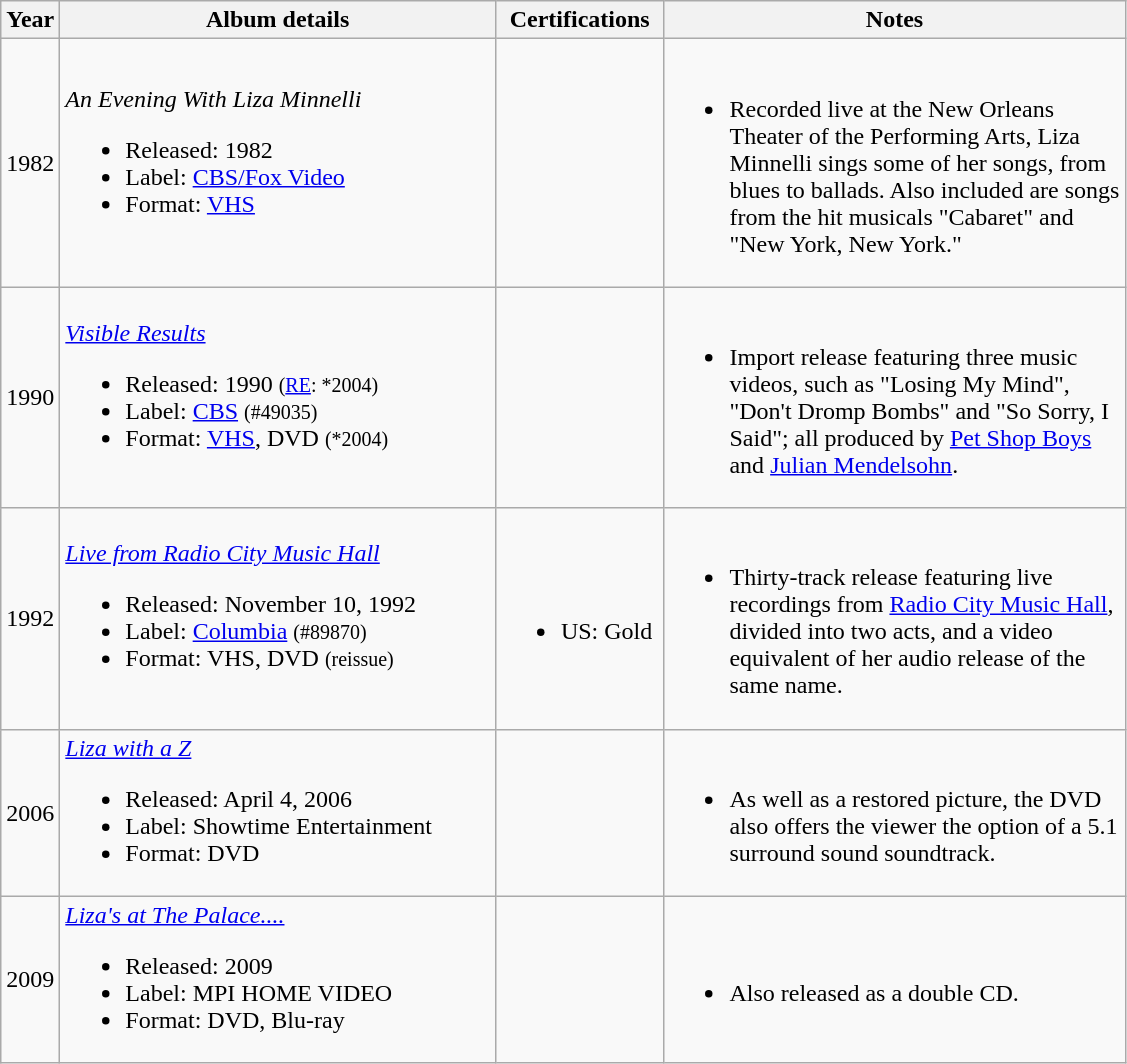<table class="wikitable" style="text-align:left;">
<tr>
<th style="width:30px;">Year</th>
<th style="width:283px;">Album details</th>
<th style="width:105px;">Certifications</th>
<th style="width:300px;">Notes</th>
</tr>
<tr>
<td style="text-align:center;">1982</td>
<td><em>An Evening With Liza Minnelli</em><br><ul><li>Released: 1982</li><li>Label: <a href='#'>CBS/Fox Video</a></li><li>Format: <a href='#'>VHS</a></li></ul></td>
<td></td>
<td><br><ul><li>Recorded live at the New Orleans Theater of the Performing Arts, Liza Minnelli sings some of her songs, from blues to ballads. Also included are songs from the hit musicals "Cabaret" and "New York, New York."</li></ul></td>
</tr>
<tr>
<td style="text-align:center;">1990</td>
<td><em><a href='#'>Visible Results</a></em><br><ul><li>Released: 1990 <small>(<a href='#'>RE</a>: *2004)</small></li><li>Label: <a href='#'>CBS</a> <small>(#49035)</small></li><li>Format: <a href='#'>VHS</a>, DVD <small>(*2004)</small></li></ul></td>
<td></td>
<td><br><ul><li>Import release featuring three music videos, such as "Losing My Mind", "Don't Dromp Bombs" and "So Sorry, I Said"; all produced by <a href='#'>Pet Shop Boys</a> and <a href='#'>Julian Mendelsohn</a>.</li></ul></td>
</tr>
<tr>
<td style="text-align:center;">1992</td>
<td><em><a href='#'>Live from Radio City Music Hall</a></em><br><ul><li>Released: November 10, 1992</li><li>Label: <a href='#'>Columbia</a> <small>(#89870)</small></li><li>Format: VHS, DVD <small>(reissue)</small></li></ul></td>
<td><br><ul><li>US: Gold</li></ul></td>
<td><br><ul><li>Thirty-track release featuring live recordings from <a href='#'>Radio City Music Hall</a>, divided into two acts, and a video equivalent of her audio release of the same name.</li></ul></td>
</tr>
<tr>
<td style="text-align:center;">2006</td>
<td><em><a href='#'>Liza with a Z</a></em><br><ul><li>Released: April 4, 2006</li><li>Label: Showtime Entertainment</li><li>Format: DVD</li></ul></td>
<td></td>
<td><br><ul><li>As well as a restored picture, the DVD also offers the viewer the option of a 5.1 surround sound soundtrack.</li></ul></td>
</tr>
<tr>
<td style="text-align:center;">2009</td>
<td><em><a href='#'>Liza's at The Palace....</a></em><br><ul><li>Released: 2009</li><li>Label: MPI HOME VIDEO</li><li>Format: DVD, Blu-ray</li></ul></td>
<td></td>
<td><br><ul><li>Also released as a double CD.</li></ul></td>
</tr>
</table>
